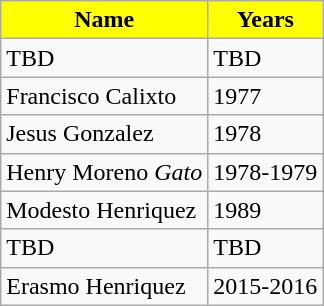<table class="wikitable">
<tr>
<th style="color:Black; background:#FFFF00;">Name</th>
<th style="color:Black; background:#FFFF00;">Years</th>
</tr>
<tr>
<td> TBD</td>
<td>TBD</td>
</tr>
<tr>
<td> Francisco Calixto</td>
<td>1977</td>
</tr>
<tr>
<td> Jesus Gonzalez</td>
<td>1978</td>
</tr>
<tr>
<td> Henry Moreno <em>Gato</em></td>
<td>1978-1979</td>
</tr>
<tr>
<td> Modesto Henriquez</td>
<td>1989</td>
</tr>
<tr>
<td> TBD</td>
<td>TBD</td>
</tr>
<tr>
<td> Erasmo Henriquez </td>
<td>2015-2016</td>
</tr>
</table>
